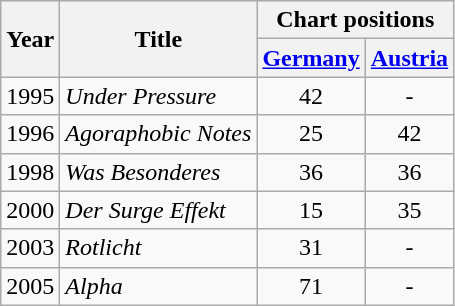<table class="wikitable">
<tr>
<th rowspan="2">Year</th>
<th rowspan="2">Title</th>
<th colspan="2">Chart positions</th>
</tr>
<tr>
<th><a href='#'>Germany</a><br></th>
<th><a href='#'>Austria</a><br></th>
</tr>
<tr>
<td>1995</td>
<td><em>Under Pressure</em></td>
<td align="center">42</td>
<td align="center">-</td>
</tr>
<tr>
<td>1996</td>
<td><em>Agoraphobic Notes</em></td>
<td align="center">25</td>
<td align="center">42</td>
</tr>
<tr>
<td>1998</td>
<td><em>Was Besonderes</em></td>
<td align="center">36</td>
<td align="center">36</td>
</tr>
<tr>
<td>2000</td>
<td><em>Der Surge Effekt</em></td>
<td align="center">15</td>
<td align="center">35</td>
</tr>
<tr>
<td>2003</td>
<td><em>Rotlicht</em></td>
<td align="center">31</td>
<td align="center">-</td>
</tr>
<tr>
<td>2005</td>
<td><em>Alpha</em></td>
<td align="center">71</td>
<td align="center">-</td>
</tr>
</table>
